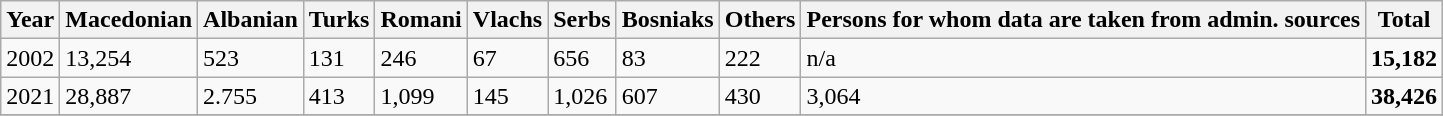<table class="wikitable">
<tr>
<th>Year</th>
<th>Macedonian</th>
<th>Albanian</th>
<th>Turks</th>
<th>Romani</th>
<th>Vlachs</th>
<th>Serbs</th>
<th>Bosniaks</th>
<th><abbr>Others</abbr></th>
<th>Persons for whom data are taken from admin. sources</th>
<th>Total</th>
</tr>
<tr>
<td>2002</td>
<td>13,254</td>
<td>523</td>
<td>131</td>
<td>246</td>
<td>67</td>
<td>656</td>
<td>83</td>
<td>222</td>
<td>n/a</td>
<td><strong>15,182</strong></td>
</tr>
<tr>
<td>2021</td>
<td>28,887</td>
<td>2.755</td>
<td>413</td>
<td>1,099</td>
<td>145</td>
<td>1,026</td>
<td>607</td>
<td>430</td>
<td>3,064</td>
<td><strong>38,426</strong></td>
</tr>
<tr>
</tr>
</table>
